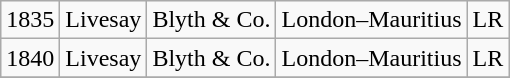<table class="sortable wikitable">
<tr>
<td>1835</td>
<td>Livesay</td>
<td>Blyth & Co.</td>
<td>London–Mauritius</td>
<td>LR</td>
</tr>
<tr>
<td>1840</td>
<td>Livesay</td>
<td>Blyth & Co.</td>
<td>London–Mauritius</td>
<td>LR</td>
</tr>
<tr>
</tr>
</table>
